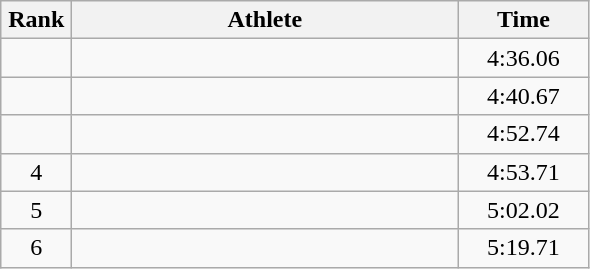<table class=wikitable style="text-align:center">
<tr>
<th width=40>Rank</th>
<th width=250>Athlete</th>
<th width=80>Time</th>
</tr>
<tr>
<td></td>
<td align=left></td>
<td>4:36.06</td>
</tr>
<tr>
<td></td>
<td align=left></td>
<td>4:40.67</td>
</tr>
<tr>
<td></td>
<td align=left></td>
<td>4:52.74</td>
</tr>
<tr>
<td>4</td>
<td align=left></td>
<td>4:53.71</td>
</tr>
<tr>
<td>5</td>
<td align=left></td>
<td>5:02.02</td>
</tr>
<tr>
<td>6</td>
<td align=left></td>
<td>5:19.71</td>
</tr>
</table>
